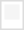<table class="collapsible" style="border:1px solid #ddd; float:center; margin:5px 5px 0 0;">
<tr>
<th style="background:#f5f5f5; padding:5px;"><span></span></th>
</tr>
<tr>
<td></td>
</tr>
</table>
